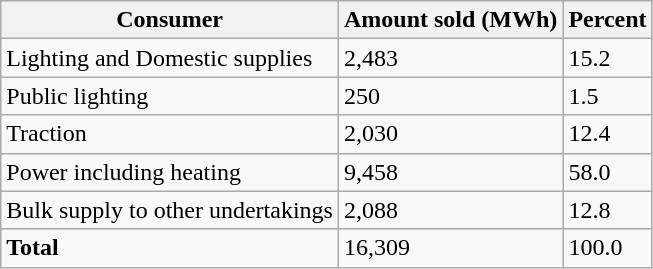<table class="wikitable">
<tr>
<th>Consumer</th>
<th>Amount sold (MWh)</th>
<th>Percent</th>
</tr>
<tr>
<td>Lighting and Domestic  supplies</td>
<td>2,483</td>
<td>15.2</td>
</tr>
<tr>
<td>Public lighting</td>
<td>250</td>
<td>1.5</td>
</tr>
<tr>
<td>Traction</td>
<td>2,030</td>
<td>12.4</td>
</tr>
<tr>
<td>Power including heating</td>
<td>9,458</td>
<td>58.0</td>
</tr>
<tr>
<td>Bulk supply to other  undertakings</td>
<td>2,088</td>
<td>12.8</td>
</tr>
<tr>
<td><strong>Total</strong></td>
<td>16,309</td>
<td>100.0</td>
</tr>
</table>
